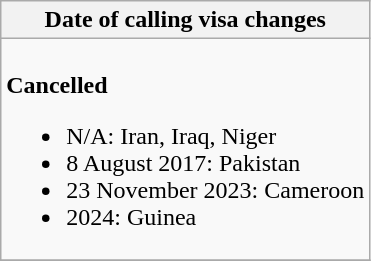<table class="wikitable collapsible collapsed">
<tr>
<th style="width:100%;";">Date of calling visa changes</th>
</tr>
<tr>
<td><br><strong>Cancelled</strong><ul><li>N/A: Iran, Iraq, Niger</li><li>8 August 2017: Pakistan</li><li>23 November 2023: Cameroon</li><li>2024: Guinea</li></ul></td>
</tr>
<tr>
</tr>
</table>
